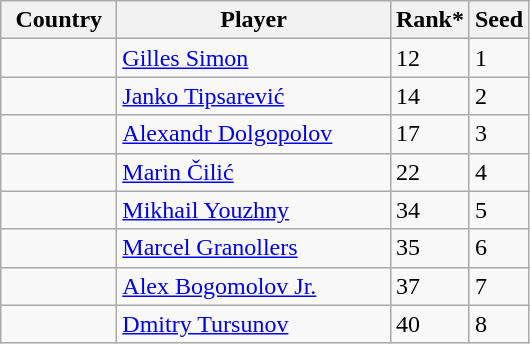<table class="sortable wikitable">
<tr>
<th width="70">Country</th>
<th width="175">Player</th>
<th>Rank*</th>
<th>Seed</th>
</tr>
<tr>
<td></td>
<td><a href='#'>Gilles Simon</a></td>
<td>12</td>
<td>1</td>
</tr>
<tr>
<td></td>
<td><a href='#'>Janko Tipsarević</a></td>
<td>14</td>
<td>2</td>
</tr>
<tr>
<td></td>
<td><a href='#'>Alexandr Dolgopolov</a></td>
<td>17</td>
<td>3</td>
</tr>
<tr>
<td></td>
<td><a href='#'>Marin Čilić</a></td>
<td>22</td>
<td>4</td>
</tr>
<tr>
<td></td>
<td><a href='#'>Mikhail Youzhny</a></td>
<td>34</td>
<td>5</td>
</tr>
<tr>
<td></td>
<td><a href='#'>Marcel Granollers</a></td>
<td>35</td>
<td>6</td>
</tr>
<tr>
<td></td>
<td><a href='#'>Alex Bogomolov Jr.</a></td>
<td>37</td>
<td>7</td>
</tr>
<tr>
<td></td>
<td><a href='#'>Dmitry Tursunov</a></td>
<td>40</td>
<td>8</td>
</tr>
</table>
